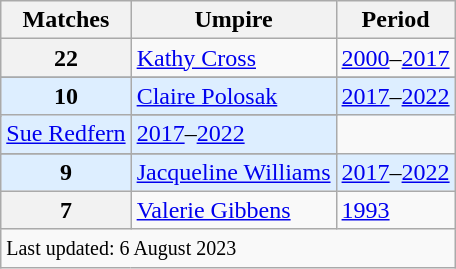<table class="wikitable">
<tr>
<th>Matches</th>
<th>Umpire</th>
<th>Period</th>
</tr>
<tr>
<th>22</th>
<td> <a href='#'>Kathy Cross</a></td>
<td><a href='#'>2000</a>–<a href='#'>2017</a></td>
</tr>
<tr>
</tr>
<tr style="background-color:#def;">
<th rowspan=2 style="background-color:#def;">10</th>
<td> <a href='#'>Claire Polosak</a></td>
<td><a href='#'>2017</a>–<a href='#'>2022</a></td>
</tr>
<tr>
</tr>
<tr style="background-color:#def;">
<td> <a href='#'>Sue Redfern</a></td>
<td><a href='#'>2017</a>–<a href='#'>2022</a></td>
</tr>
<tr>
</tr>
<tr style="background-color:#def;">
<th style="background-color:#def;">9</th>
<td> <a href='#'>Jacqueline Williams</a></td>
<td><a href='#'>2017</a>–<a href='#'>2022</a></td>
</tr>
<tr>
<th>7</th>
<td> <a href='#'>Valerie Gibbens</a></td>
<td><a href='#'>1993</a></td>
</tr>
<tr>
<td colspan=3><small>Last updated: 6 August 2023</small></td>
</tr>
</table>
